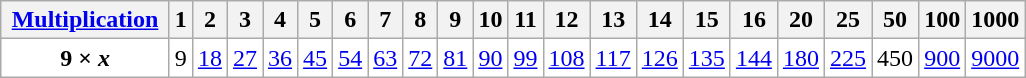<table class="wikitable" style="text-align: center; background: white">
<tr>
<th style="width:105px;"><a href='#'>Multiplication</a></th>
<th>1</th>
<th>2</th>
<th>3</th>
<th>4</th>
<th>5</th>
<th>6</th>
<th>7</th>
<th>8</th>
<th>9</th>
<th>10</th>
<th>11</th>
<th>12</th>
<th>13</th>
<th>14</th>
<th>15</th>
<th>16</th>
<th>20</th>
<th>25</th>
<th>50</th>
<th>100</th>
<th>1000</th>
</tr>
<tr>
<td><strong>9 × <em>x<strong><em></td>
<td></strong>9<strong></td>
<td><a href='#'>18</a></td>
<td><a href='#'>27</a></td>
<td><a href='#'>36</a></td>
<td><a href='#'>45</a></td>
<td><a href='#'>54</a></td>
<td><a href='#'>63</a></td>
<td><a href='#'>72</a></td>
<td><a href='#'>81</a></td>
<td><a href='#'>90</a></td>
<td><a href='#'>99</a></td>
<td><a href='#'>108</a></td>
<td><a href='#'>117</a></td>
<td><a href='#'>126</a></td>
<td><a href='#'>135</a></td>
<td><a href='#'>144</a></td>
<td><a href='#'>180</a></td>
<td><a href='#'>225</a></td>
<td>450</td>
<td><a href='#'>900</a></td>
<td><a href='#'>9000</a></td>
</tr>
</table>
